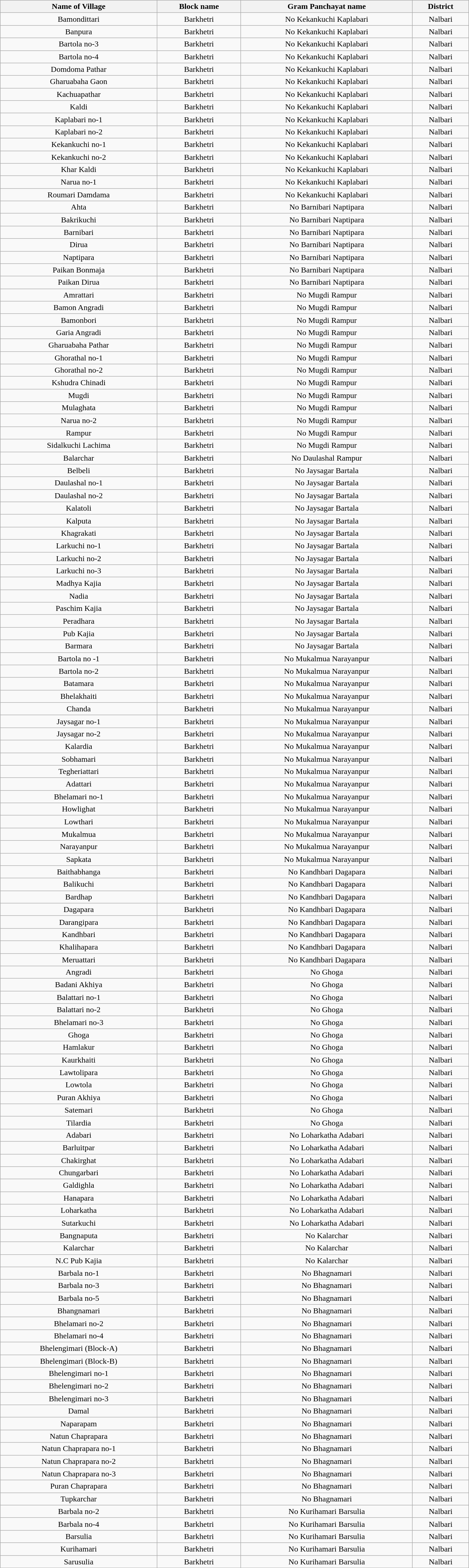<table class="wikitable" style="text-align:center; width:75%;" align="center">
<tr>
<th scope="col">Name of Village</th>
<th scope="col">Block name</th>
<th scope="col">Gram Panchayat name</th>
<th scope="col">District</th>
</tr>
<tr>
<td>Bamondittari</td>
<td>Barkhetri</td>
<td>No Kekankuchi Kaplabari</td>
<td>Nalbari</td>
</tr>
<tr>
<td>Banpura</td>
<td>Barkhetri</td>
<td>No Kekankuchi Kaplabari</td>
<td>Nalbari</td>
</tr>
<tr>
<td>Bartola no-3</td>
<td>Barkhetri</td>
<td>No Kekankuchi Kaplabari</td>
<td>Nalbari</td>
</tr>
<tr>
<td>Bartola no-4</td>
<td>Barkhetri</td>
<td>No Kekankuchi Kaplabari</td>
<td>Nalbari</td>
</tr>
<tr>
<td>Domdoma Pathar</td>
<td>Barkhetri</td>
<td>No Kekankuchi Kaplabari</td>
<td>Nalbari</td>
</tr>
<tr>
<td>Gharuabaha Gaon</td>
<td>Barkhetri</td>
<td>No Kekankuchi Kaplabari</td>
<td>Nalbari</td>
</tr>
<tr>
<td>Kachuapathar</td>
<td>Barkhetri</td>
<td>No Kekankuchi Kaplabari</td>
<td>Nalbari</td>
</tr>
<tr>
<td>Kaldi</td>
<td>Barkhetri</td>
<td>No Kekankuchi Kaplabari</td>
<td>Nalbari</td>
</tr>
<tr>
<td>Kaplabari no-1</td>
<td>Barkhetri</td>
<td>No Kekankuchi Kaplabari</td>
<td>Nalbari</td>
</tr>
<tr>
<td>Kaplabari no-2</td>
<td>Barkhetri</td>
<td>No Kekankuchi Kaplabari</td>
<td>Nalbari</td>
</tr>
<tr>
<td>Kekankuchi no-1</td>
<td>Barkhetri</td>
<td>No Kekankuchi Kaplabari</td>
<td>Nalbari</td>
</tr>
<tr>
<td>Kekankuchi no-2</td>
<td>Barkhetri</td>
<td>No Kekankuchi Kaplabari</td>
<td>Nalbari</td>
</tr>
<tr>
<td>Khar Kaldi</td>
<td>Barkhetri</td>
<td>No Kekankuchi Kaplabari</td>
<td>Nalbari</td>
</tr>
<tr>
<td>Narua no-1</td>
<td>Barkhetri</td>
<td>No Kekankuchi Kaplabari</td>
<td>Nalbari</td>
</tr>
<tr>
<td>Roumari Damdama</td>
<td>Barkhetri</td>
<td>No Kekankuchi Kaplabari</td>
<td>Nalbari</td>
</tr>
<tr>
<td>Ahta</td>
<td>Barkhetri</td>
<td>No Barnibari Naptipara</td>
<td>Nalbari</td>
</tr>
<tr>
<td>Bakrikuchi</td>
<td>Barkhetri</td>
<td>No Barnibari Naptipara</td>
<td>Nalbari</td>
</tr>
<tr>
<td>Barnibari</td>
<td>Barkhetri</td>
<td>No Barnibari Naptipara</td>
<td>Nalbari</td>
</tr>
<tr>
<td>Dirua</td>
<td>Barkhetri</td>
<td>No Barnibari Naptipara</td>
<td>Nalbari</td>
</tr>
<tr>
<td>Naptipara</td>
<td>Barkhetri</td>
<td>No Barnibari Naptipara</td>
<td>Nalbari</td>
</tr>
<tr>
<td>Paikan Bonmaja</td>
<td>Barkhetri</td>
<td>No Barnibari Naptipara</td>
<td>Nalbari</td>
</tr>
<tr>
<td>Paikan Dirua</td>
<td>Barkhetri</td>
<td>No Barnibari Naptipara</td>
<td>Nalbari</td>
</tr>
<tr>
<td>Amrattari</td>
<td>Barkhetri</td>
<td>No Mugdi Rampur</td>
<td>Nalbari</td>
</tr>
<tr>
<td>Bamon Angradi</td>
<td>Barkhetri</td>
<td>No Mugdi Rampur</td>
<td>Nalbari</td>
</tr>
<tr>
<td>Bamonbori</td>
<td>Barkhetri</td>
<td>No Mugdi Rampur</td>
<td>Nalbari</td>
</tr>
<tr>
<td>Garia Angradi</td>
<td>Barkhetri</td>
<td>No Mugdi Rampur</td>
<td>Nalbari</td>
</tr>
<tr>
<td>Gharuabaha Pathar</td>
<td>Barkhetri</td>
<td>No Mugdi Rampur</td>
<td>Nalbari</td>
</tr>
<tr>
<td>Ghorathal no-1</td>
<td>Barkhetri</td>
<td>No Mugdi Rampur</td>
<td>Nalbari</td>
</tr>
<tr>
<td>Ghorathal no-2</td>
<td>Barkhetri</td>
<td>No Mugdi Rampur</td>
<td>Nalbari</td>
</tr>
<tr>
<td>Kshudra Chinadi</td>
<td>Barkhetri</td>
<td>No Mugdi Rampur</td>
<td>Nalbari</td>
</tr>
<tr>
<td>Mugdi</td>
<td>Barkhetri</td>
<td>No Mugdi Rampur</td>
<td>Nalbari</td>
</tr>
<tr । Mukalmua nalbari Law para>
<td>Mulaghata</td>
<td>Barkhetri</td>
<td>No Mugdi Rampur</td>
<td>Nalbari</td>
</tr>
<tr>
<td>Narua no-2</td>
<td>Barkhetri</td>
<td>No Mugdi Rampur</td>
<td>Nalbari</td>
</tr>
<tr>
<td>Rampur</td>
<td>Barkhetri</td>
<td>No Mugdi Rampur</td>
<td>Nalbari</td>
</tr>
<tr>
<td>Sidalkuchi Lachima</td>
<td>Barkhetri</td>
<td>No Mugdi Rampur</td>
<td>Nalbari</td>
</tr>
<tr>
<td>Balarchar</td>
<td>Barkhetri</td>
<td>No Daulashal Rampur</td>
<td>Nalbari</td>
</tr>
<tr>
<td>Belbeli</td>
<td>Barkhetri</td>
<td>No Jaysagar Bartala</td>
<td>Nalbari</td>
</tr>
<tr>
<td>Daulashal no-1</td>
<td>Barkhetri</td>
<td>No Jaysagar Bartala</td>
<td>Nalbari</td>
</tr>
<tr>
<td>Daulashal no-2</td>
<td>Barkhetri</td>
<td>No Jaysagar Bartala</td>
<td>Nalbari</td>
</tr>
<tr>
<td>Kalatoli</td>
<td>Barkhetri</td>
<td>No Jaysagar Bartala</td>
<td>Nalbari</td>
</tr>
<tr>
<td>Kalputa</td>
<td>Barkhetri</td>
<td>No Jaysagar Bartala</td>
<td>Nalbari</td>
</tr>
<tr>
<td>Khagrakati</td>
<td>Barkhetri</td>
<td>No Jaysagar Bartala</td>
<td>Nalbari</td>
</tr>
<tr>
<td>Larkuchi no-1</td>
<td>Barkhetri</td>
<td>No Jaysagar Bartala</td>
<td>Nalbari</td>
</tr>
<tr>
<td>Larkuchi no-2</td>
<td>Barkhetri</td>
<td>No Jaysagar Bartala</td>
<td>Nalbari</td>
</tr>
<tr>
<td>Larkuchi no-3</td>
<td>Barkhetri</td>
<td>No Jaysagar Bartala</td>
<td>Nalbari</td>
</tr>
<tr>
<td>Madhya Kajia</td>
<td>Barkhetri</td>
<td>No Jaysagar Bartala</td>
<td>Nalbari</td>
</tr>
<tr>
<td>Nadia</td>
<td>Barkhetri</td>
<td>No Jaysagar Bartala</td>
<td>Nalbari</td>
</tr>
<tr>
<td>Paschim Kajia</td>
<td>Barkhetri</td>
<td>No Jaysagar Bartala</td>
<td>Nalbari</td>
</tr>
<tr>
<td>Peradhara</td>
<td>Barkhetri</td>
<td>No Jaysagar Bartala</td>
<td>Nalbari</td>
</tr>
<tr>
<td>Pub Kajia</td>
<td>Barkhetri</td>
<td>No Jaysagar Bartala</td>
<td>Nalbari</td>
</tr>
<tr>
<td>Barmara</td>
<td>Barkhetri</td>
<td>No Jaysagar Bartala</td>
<td>Nalbari</td>
</tr>
<tr>
<td>Bartola no -1</td>
<td>Barkhetri</td>
<td>No Mukalmua Narayanpur</td>
<td>Nalbari</td>
</tr>
<tr>
<td>Bartola no-2</td>
<td>Barkhetri</td>
<td>No Mukalmua Narayanpur</td>
<td>Nalbari</td>
</tr>
<tr>
<td>Batamara</td>
<td>Barkhetri</td>
<td>No Mukalmua Narayanpur</td>
<td>Nalbari</td>
</tr>
<tr>
<td>Bhelakhaiti</td>
<td>Barkhetri</td>
<td>No Mukalmua Narayanpur</td>
<td>Nalbari</td>
</tr>
<tr>
<td>Chanda</td>
<td>Barkhetri</td>
<td>No Mukalmua Narayanpur</td>
<td>Nalbari</td>
</tr>
<tr>
<td>Jaysagar no-1</td>
<td>Barkhetri</td>
<td>No Mukalmua Narayanpur</td>
<td>Nalbari</td>
</tr>
<tr>
<td>Jaysagar no-2</td>
<td>Barkhetri</td>
<td>No Mukalmua Narayanpur</td>
<td>Nalbari</td>
</tr>
<tr>
<td>Kalardia</td>
<td>Barkhetri</td>
<td>No Mukalmua Narayanpur</td>
<td>Nalbari</td>
</tr>
<tr>
<td>Sobhamari</td>
<td>Barkhetri</td>
<td>No Mukalmua Narayanpur</td>
<td>Nalbari</td>
</tr>
<tr>
<td>Tegheriattari</td>
<td>Barkhetri</td>
<td>No Mukalmua Narayanpur</td>
<td>Nalbari</td>
</tr>
<tr>
<td>Adattari</td>
<td>Barkhetri</td>
<td>No Mukalmua Narayanpur</td>
<td>Nalbari</td>
</tr>
<tr>
<td>Bhelamari no-1</td>
<td>Barkhetri</td>
<td>No Mukalmua Narayanpur</td>
<td>Nalbari</td>
</tr>
<tr>
<td>Howlighat</td>
<td>Barkhetri</td>
<td>No Mukalmua Narayanpur</td>
<td>Nalbari</td>
</tr>
<tr>
<td>Lowthari</td>
<td>Barkhetri</td>
<td>No Mukalmua Narayanpur</td>
<td>Nalbari</td>
</tr>
<tr>
<td>Mukalmua</td>
<td>Barkhetri</td>
<td>No Mukalmua Narayanpur</td>
<td>Nalbari</td>
</tr>
<tr>
<td>Narayanpur</td>
<td>Barkhetri</td>
<td>No Mukalmua Narayanpur</td>
<td>Nalbari</td>
</tr>
<tr>
<td>Sapkata</td>
<td>Barkhetri</td>
<td>No Mukalmua Narayanpur</td>
<td>Nalbari</td>
</tr>
<tr>
<td>Baithabhanga</td>
<td>Barkhetri</td>
<td>No Kandhbari Dagapara</td>
<td>Nalbari</td>
</tr>
<tr>
<td>Balikuchi</td>
<td>Barkhetri</td>
<td>No Kandhbari Dagapara</td>
<td>Nalbari</td>
</tr>
<tr>
<td>Bardhap</td>
<td>Barkhetri</td>
<td>No Kandhbari Dagapara</td>
<td>Nalbari</td>
</tr>
<tr>
<td>Dagapara</td>
<td>Barkhetri</td>
<td>No Kandhbari Dagapara</td>
<td>Nalbari</td>
</tr>
<tr>
<td>Darangipara</td>
<td>Barkhetri</td>
<td>No Kandhbari Dagapara</td>
<td>Nalbari</td>
</tr>
<tr>
<td>Kandhbari</td>
<td>Barkhetri</td>
<td>No Kandhbari Dagapara</td>
<td>Nalbari</td>
</tr>
<tr>
<td>Khalihapara</td>
<td>Barkhetri</td>
<td>No Kandhbari Dagapara</td>
<td>Nalbari</td>
</tr>
<tr>
<td>Meruattari</td>
<td>Barkhetri</td>
<td>No Kandhbari Dagapara</td>
<td>Nalbari</td>
</tr>
<tr>
<td>Angradi</td>
<td>Barkhetri</td>
<td>No Ghoga</td>
<td>Nalbari</td>
</tr>
<tr>
<td>Badani Akhiya</td>
<td>Barkhetri</td>
<td>No Ghoga</td>
<td>Nalbari</td>
</tr>
<tr>
<td>Balattari no-1</td>
<td>Barkhetri</td>
<td>No Ghoga</td>
<td>Nalbari</td>
</tr>
<tr>
<td>Balattari no-2</td>
<td>Barkhetri</td>
<td>No Ghoga</td>
<td>Nalbari</td>
</tr>
<tr>
<td>Bhelamari no-3</td>
<td>Barkhetri</td>
<td>No Ghoga</td>
<td>Nalbari</td>
</tr>
<tr>
<td>Ghoga</td>
<td>Barkhetri</td>
<td>No Ghoga</td>
<td>Nalbari</td>
</tr>
<tr>
<td>Hamlakur</td>
<td>Barkhetri</td>
<td>No Ghoga</td>
<td>Nalbari</td>
</tr>
<tr>
<td>Kaurkhaiti</td>
<td>Barkhetri</td>
<td>No Ghoga</td>
<td>Nalbari</td>
</tr>
<tr>
<td>Lawtolipara</td>
<td>Barkhetri</td>
<td>No Ghoga</td>
<td>Nalbari</td>
</tr>
<tr>
<td>Lowtola</td>
<td>Barkhetri</td>
<td>No Ghoga</td>
<td>Nalbari</td>
</tr>
<tr>
<td>Puran Akhiya</td>
<td>Barkhetri</td>
<td>No Ghoga</td>
<td>Nalbari</td>
</tr>
<tr>
<td>Satemari</td>
<td>Barkhetri</td>
<td>No Ghoga</td>
<td>Nalbari</td>
</tr>
<tr>
<td>Tilardia</td>
<td>Barkhetri</td>
<td>No Ghoga</td>
<td>Nalbari</td>
</tr>
<tr>
<td>Adabari</td>
<td>Barkhetri</td>
<td>No Loharkatha Adabari</td>
<td>Nalbari</td>
</tr>
<tr>
<td>Barluitpar</td>
<td>Barkhetri</td>
<td>No Loharkatha Adabari</td>
<td>Nalbari</td>
</tr>
<tr>
<td>Chakirghat</td>
<td>Barkhetri</td>
<td>No Loharkatha Adabari</td>
<td>Nalbari</td>
</tr>
<tr>
<td>Chungarbari</td>
<td>Barkhetri</td>
<td>No Loharkatha Adabari</td>
<td>Nalbari</td>
</tr>
<tr>
<td>Galdighla</td>
<td>Barkhetri</td>
<td>No Loharkatha Adabari</td>
<td>Nalbari</td>
</tr>
<tr>
<td>Hanapara</td>
<td>Barkhetri</td>
<td>No Loharkatha Adabari</td>
<td>Nalbari</td>
</tr>
<tr>
<td>Loharkatha</td>
<td>Barkhetri</td>
<td>No Loharkatha Adabari</td>
<td>Nalbari</td>
</tr>
<tr>
<td>Sutarkuchi</td>
<td>Barkhetri</td>
<td>No Loharkatha Adabari</td>
<td>Nalbari</td>
</tr>
<tr>
<td>Bangnaputa</td>
<td>Barkhetri</td>
<td>No Kalarchar</td>
<td>Nalbari</td>
</tr>
<tr>
<td>Kalarchar</td>
<td>Barkhetri</td>
<td>No Kalarchar</td>
<td>Nalbari</td>
</tr>
<tr>
<td>N.C Pub Kajia</td>
<td>Barkhetri</td>
<td>No Kalarchar</td>
<td>Nalbari</td>
</tr>
<tr>
<td>Barbala no-1</td>
<td>Barkhetri</td>
<td>No Bhagnamari</td>
<td>Nalbari</td>
</tr>
<tr>
<td>Barbala no-3</td>
<td>Barkhetri</td>
<td>No Bhagnamari</td>
<td>Nalbari</td>
</tr>
<tr>
<td>Barbala no-5</td>
<td>Barkhetri</td>
<td>No Bhagnamari</td>
<td>Nalbari</td>
</tr>
<tr>
<td>Bhangnamari</td>
<td>Barkhetri</td>
<td>No Bhagnamari</td>
<td>Nalbari</td>
</tr>
<tr>
<td>Bhelamari no-2</td>
<td>Barkhetri</td>
<td>No Bhagnamari</td>
<td>Nalbari</td>
</tr>
<tr>
<td>Bhelamari no-4</td>
<td>Barkhetri</td>
<td>No Bhagnamari</td>
<td>Nalbari</td>
</tr>
<tr>
<td>Bhelengimari (Block-A)</td>
<td>Barkhetri</td>
<td>No Bhagnamari</td>
<td>Nalbari</td>
</tr>
<tr>
<td>Bhelengimari (Block-B)</td>
<td>Barkhetri</td>
<td>No Bhagnamari</td>
<td>Nalbari</td>
</tr>
<tr>
<td>Bhelengimari no-1</td>
<td>Barkhetri</td>
<td>No Bhagnamari</td>
<td>Nalbari</td>
</tr>
<tr>
<td>Bhelengimari no-2</td>
<td>Barkhetri</td>
<td>No Bhagnamari</td>
<td>Nalbari</td>
</tr>
<tr>
<td>Bhelengimari no-3</td>
<td>Barkhetri</td>
<td>No Bhagnamari</td>
<td>Nalbari</td>
</tr>
<tr>
<td>Damal</td>
<td>Barkhetri</td>
<td>No Bhagnamari</td>
<td>Nalbari</td>
</tr>
<tr>
<td>Naparapam</td>
<td>Barkhetri</td>
<td>No Bhagnamari</td>
<td>Nalbari</td>
</tr>
<tr>
<td>Natun Chaprapara</td>
<td>Barkhetri</td>
<td>No Bhagnamari</td>
<td>Nalbari</td>
</tr>
<tr>
<td>Natun Chaprapara no-1</td>
<td>Barkhetri</td>
<td>No Bhagnamari</td>
<td>Nalbari</td>
</tr>
<tr>
<td>Natun Chaprapara no-2</td>
<td>Barkhetri</td>
<td>No Bhagnamari</td>
<td>Nalbari</td>
</tr>
<tr>
<td>Natun Chaprapara no-3</td>
<td>Barkhetri</td>
<td>No Bhagnamari</td>
<td>Nalbari</td>
</tr>
<tr>
<td>Puran Chaprapara</td>
<td>Barkhetri</td>
<td>No Bhagnamari</td>
<td>Nalbari</td>
</tr>
<tr>
<td>Tupkarchar</td>
<td>Barkhetri</td>
<td>No Bhagnamari</td>
<td>Nalbari</td>
</tr>
<tr>
<td>Barbala no-2</td>
<td>Barkhetri</td>
<td>No Kurihamari Barsulia</td>
<td>Nalbari</td>
</tr>
<tr>
<td>Barbala no-4</td>
<td>Barkhetri</td>
<td>No Kurihamari Barsulia</td>
<td>Nalbari</td>
</tr>
<tr>
<td>Barsulia</td>
<td>Barkhetri</td>
<td>No Kurihamari Barsulia</td>
<td>Nalbari</td>
</tr>
<tr>
<td>Kurihamari</td>
<td>Barkhetri</td>
<td>No Kurihamari Barsulia</td>
<td>Nalbari</td>
</tr>
<tr>
<td>Sarusulia</td>
<td>Barkhetri</td>
<td>No Kurihamari Barsulia</td>
<td>Nalbari</td>
</tr>
<tr>
</tr>
</table>
